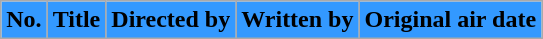<table class="wikitable plainrowheaders" style="background:#fff;">
<tr>
<th style="background:#39f;">No.</th>
<th style="background:#39f;">Title</th>
<th style="background:#39f;">Directed by</th>
<th style="background:#39f;">Written by</th>
<th style="background:#39f;">Original air date<br>











</th>
</tr>
</table>
